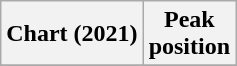<table class="wikitable plainrowheaders" style="text-align:center">
<tr>
<th scope="col">Chart (2021)</th>
<th scope="col">Peak<br>position</th>
</tr>
<tr>
</tr>
</table>
